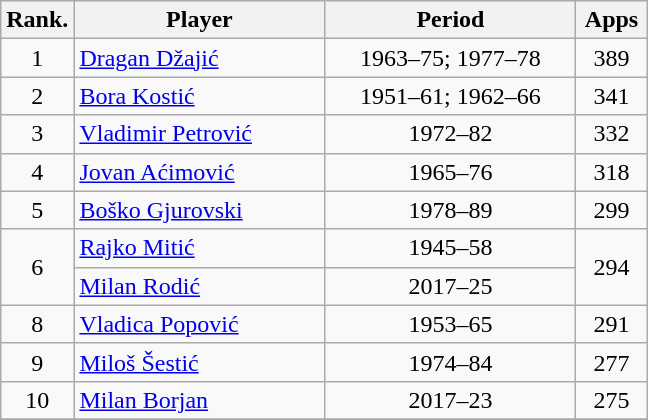<table class="wikitable sortable" style="text-align:center">
<tr>
<th style="width:40px;">Rank.</th>
<th style="width:160px;">Player</th>
<th style="width:160px;">Period</th>
<th style="width:40px;">Apps</th>
</tr>
<tr>
<td>1</td>
<td style="text-align:left;"> <a href='#'>Dragan Džajić</a></td>
<td>1963–75; 1977–78</td>
<td>389</td>
</tr>
<tr>
<td>2</td>
<td style="text-align:left;"> <a href='#'>Bora Kostić</a></td>
<td>1951–61; 1962–66</td>
<td>341</td>
</tr>
<tr>
<td>3</td>
<td style="text-align:left;"> <a href='#'>Vladimir Petrović</a></td>
<td>1972–82</td>
<td>332</td>
</tr>
<tr>
<td>4</td>
<td style="text-align:left;"> <a href='#'>Jovan Aćimović</a></td>
<td>1965–76</td>
<td>318</td>
</tr>
<tr>
<td>5</td>
<td style="text-align:left;"> <a href='#'>Boško Gjurovski</a></td>
<td>1978–89</td>
<td>299</td>
</tr>
<tr>
<td rowspan=2>6</td>
<td style="text-align:left;"> <a href='#'>Rajko Mitić</a></td>
<td>1945–58</td>
<td rowspan=2>294</td>
</tr>
<tr>
<td style="text-align:left;"> <a href='#'>Milan Rodić</a></td>
<td>2017–25</td>
</tr>
<tr>
<td>8</td>
<td style="text-align:left;"> <a href='#'>Vladica Popović</a></td>
<td>1953–65</td>
<td>291</td>
</tr>
<tr>
<td>9</td>
<td style="text-align:left;"> <a href='#'>Miloš Šestić</a></td>
<td>1974–84</td>
<td>277</td>
</tr>
<tr>
<td>10</td>
<td style="text-align:left;"> <a href='#'>Milan Borjan</a></td>
<td>2017–23</td>
<td>275</td>
</tr>
<tr>
</tr>
</table>
